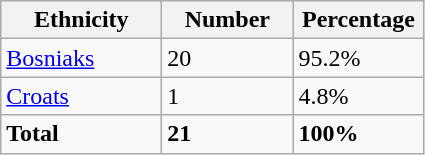<table class="wikitable">
<tr>
<th width="100px">Ethnicity</th>
<th width="80px">Number</th>
<th width="80px">Percentage</th>
</tr>
<tr>
<td><a href='#'>Bosniaks</a></td>
<td>20</td>
<td>95.2%</td>
</tr>
<tr>
<td><a href='#'>Croats</a></td>
<td>1</td>
<td>4.8%</td>
</tr>
<tr>
<td><strong>Total</strong></td>
<td><strong>21</strong></td>
<td><strong>100%</strong></td>
</tr>
</table>
